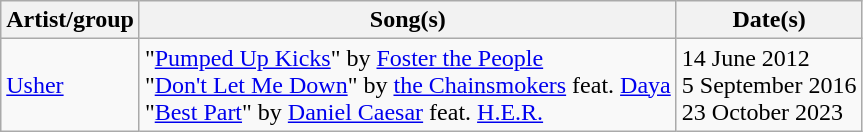<table class="wikitable">
<tr>
<th>Artist/group</th>
<th>Song(s)</th>
<th>Date(s)</th>
</tr>
<tr>
<td><a href='#'>Usher</a></td>
<td>"<a href='#'>Pumped Up Kicks</a>" by <a href='#'>Foster the People</a><br>"<a href='#'>Don't Let Me Down</a>" by <a href='#'>the Chainsmokers</a> feat. <a href='#'>Daya</a><br>"<a href='#'>Best Part</a>" by <a href='#'>Daniel Caesar</a> feat. <a href='#'>H.E.R.</a></td>
<td>14 June 2012<br>5 September 2016<br>23 October 2023</td>
</tr>
</table>
